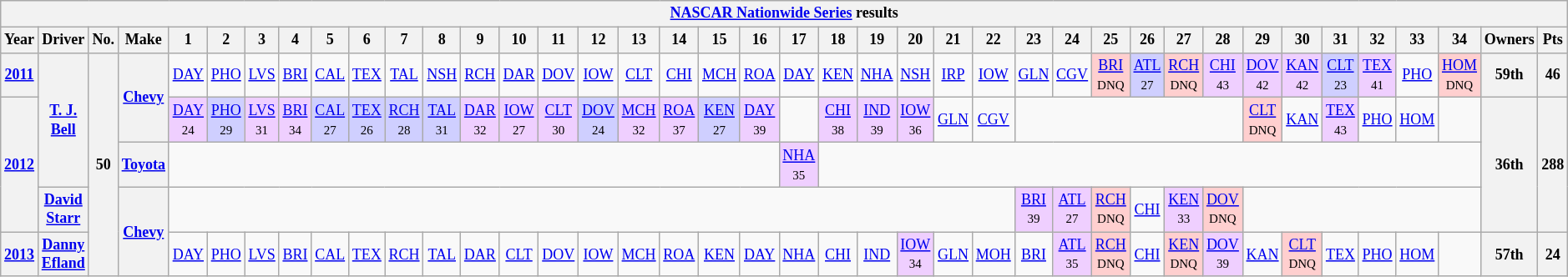<table class="wikitable" style="text-align:center; font-size:75%">
<tr>
<th colspan=45><a href='#'>NASCAR Nationwide Series</a> results</th>
</tr>
<tr>
<th>Year</th>
<th>Driver</th>
<th>No.</th>
<th>Make</th>
<th>1</th>
<th>2</th>
<th>3</th>
<th>4</th>
<th>5</th>
<th>6</th>
<th>7</th>
<th>8</th>
<th>9</th>
<th>10</th>
<th>11</th>
<th>12</th>
<th>13</th>
<th>14</th>
<th>15</th>
<th>16</th>
<th>17</th>
<th>18</th>
<th>19</th>
<th>20</th>
<th>21</th>
<th>22</th>
<th>23</th>
<th>24</th>
<th>25</th>
<th>26</th>
<th>27</th>
<th>28</th>
<th>29</th>
<th>30</th>
<th>31</th>
<th>32</th>
<th>33</th>
<th>34</th>
<th>Owners</th>
<th>Pts</th>
</tr>
<tr>
<th><a href='#'>2011</a></th>
<th rowspan=3><a href='#'>T. J. Bell</a></th>
<th rowspan=5>50</th>
<th rowspan=2><a href='#'>Chevy</a></th>
<td><a href='#'>DAY</a></td>
<td><a href='#'>PHO</a></td>
<td><a href='#'>LVS</a></td>
<td><a href='#'>BRI</a></td>
<td><a href='#'>CAL</a></td>
<td><a href='#'>TEX</a></td>
<td><a href='#'>TAL</a></td>
<td><a href='#'>NSH</a></td>
<td><a href='#'>RCH</a></td>
<td><a href='#'>DAR</a></td>
<td><a href='#'>DOV</a></td>
<td><a href='#'>IOW</a></td>
<td><a href='#'>CLT</a></td>
<td><a href='#'>CHI</a></td>
<td><a href='#'>MCH</a></td>
<td><a href='#'>ROA</a></td>
<td><a href='#'>DAY</a></td>
<td><a href='#'>KEN</a></td>
<td><a href='#'>NHA</a></td>
<td><a href='#'>NSH</a></td>
<td><a href='#'>IRP</a></td>
<td><a href='#'>IOW</a></td>
<td><a href='#'>GLN</a></td>
<td><a href='#'>CGV</a></td>
<td style="background:#FFCFCF;"><a href='#'>BRI</a><br><small>DNQ</small></td>
<td style="background:#CFCFFF;"><a href='#'>ATL</a><br><small>27</small></td>
<td style="background:#FFCFCF;"><a href='#'>RCH</a><br><small>DNQ</small></td>
<td style="background:#EFCFFF;"><a href='#'>CHI</a><br><small>43</small></td>
<td style="background:#EFCFFF;"><a href='#'>DOV</a><br><small>42</small></td>
<td style="background:#EFCFFF;"><a href='#'>KAN</a><br><small>42</small></td>
<td style="background:#CFCFFF;"><a href='#'>CLT</a><br><small>23</small></td>
<td style="background:#EFCFFF;"><a href='#'>TEX</a><br><small>41</small></td>
<td><a href='#'>PHO</a></td>
<td style="background:#FFCFCF;"><a href='#'>HOM</a><br><small>DNQ</small></td>
<th>59th</th>
<th>46</th>
</tr>
<tr>
<th rowspan=3><a href='#'>2012</a></th>
<td style="background:#EFCFFF;"><a href='#'>DAY</a><br><small>24</small></td>
<td style="background:#CFCFFF;"><a href='#'>PHO</a><br><small>29</small></td>
<td style="background:#EFCFFF;"><a href='#'>LVS</a><br><small>31</small></td>
<td style="background:#EFCFFF;"><a href='#'>BRI</a><br><small>34</small></td>
<td style="background:#CFCFFF;"><a href='#'>CAL</a><br><small>27</small></td>
<td style="background:#CFCFFF;"><a href='#'>TEX</a><br><small>26</small></td>
<td style="background:#CFCFFF;"><a href='#'>RCH</a><br><small>28</small></td>
<td style="background:#CFCFFF;"><a href='#'>TAL</a><br><small>31</small></td>
<td style="background:#EFCFFF;"><a href='#'>DAR</a><br><small>32</small></td>
<td style="background:#EFCFFF;"><a href='#'>IOW</a><br><small>27</small></td>
<td style="background:#EFCFFF;"><a href='#'>CLT</a><br><small>30</small></td>
<td style="background:#CFCFFF;"><a href='#'>DOV</a><br><small>24</small></td>
<td style="background:#EFCFFF;"><a href='#'>MCH</a><br><small>32</small></td>
<td style="background:#EFCFFF;"><a href='#'>ROA</a><br><small>37</small></td>
<td style="background:#CFCFFF;"><a href='#'>KEN</a><br><small>27</small></td>
<td style="background:#EFCFFF;"><a href='#'>DAY</a><br><small>39</small></td>
<td></td>
<td style="background:#EFCFFF;"><a href='#'>CHI</a><br><small>38</small></td>
<td style="background:#EFCFFF;"><a href='#'>IND</a><br><small>39</small></td>
<td style="background:#EFCFFF;"><a href='#'>IOW</a><br><small>36</small></td>
<td><a href='#'>GLN</a></td>
<td><a href='#'>CGV</a></td>
<td colspan=6></td>
<td style="background:#FFCFCF;"><a href='#'>CLT</a><br><small>DNQ</small></td>
<td><a href='#'>KAN</a></td>
<td style="background:#EFCFFF;"><a href='#'>TEX</a><br><small>43</small></td>
<td><a href='#'>PHO</a></td>
<td><a href='#'>HOM</a></td>
<td></td>
<th rowspan=3>36th</th>
<th rowspan=3>288</th>
</tr>
<tr>
<th><a href='#'>Toyota</a></th>
<td colspan=16></td>
<td style="background:#EFCFFF;"><a href='#'>NHA</a><br><small>35</small></td>
<td colspan=17></td>
</tr>
<tr>
<th><a href='#'>David Starr</a></th>
<th rowspan=2><a href='#'>Chevy</a></th>
<td colspan=22></td>
<td style="background:#EFCFFF;"><a href='#'>BRI</a><br><small>39</small></td>
<td style="background:#EFCFFF;"><a href='#'>ATL</a><br><small>27</small></td>
<td style="background:#FFCFCF;"><a href='#'>RCH</a><br><small>DNQ</small></td>
<td><a href='#'>CHI</a></td>
<td style="background:#EFCFFF;"><a href='#'>KEN</a><br><small>33</small></td>
<td style="background:#FFCFCF;"><a href='#'>DOV</a><br><small>DNQ</small></td>
<td colspan=6></td>
</tr>
<tr>
<th><a href='#'>2013</a></th>
<th><a href='#'>Danny Efland</a></th>
<td><a href='#'>DAY</a></td>
<td><a href='#'>PHO</a></td>
<td><a href='#'>LVS</a></td>
<td><a href='#'>BRI</a></td>
<td><a href='#'>CAL</a></td>
<td><a href='#'>TEX</a></td>
<td><a href='#'>RCH</a></td>
<td><a href='#'>TAL</a></td>
<td><a href='#'>DAR</a></td>
<td><a href='#'>CLT</a></td>
<td><a href='#'>DOV</a></td>
<td><a href='#'>IOW</a></td>
<td><a href='#'>MCH</a></td>
<td><a href='#'>ROA</a></td>
<td><a href='#'>KEN</a></td>
<td><a href='#'>DAY</a></td>
<td><a href='#'>NHA</a></td>
<td><a href='#'>CHI</a></td>
<td><a href='#'>IND</a></td>
<td style="background:#EFCFFF;"><a href='#'>IOW</a><br><small>34</small></td>
<td><a href='#'>GLN</a></td>
<td><a href='#'>MOH</a></td>
<td><a href='#'>BRI</a></td>
<td style="background:#EFCFFF;"><a href='#'>ATL</a><br><small>35</small></td>
<td style="background:#FFCFCF;"><a href='#'>RCH</a><br><small>DNQ</small></td>
<td><a href='#'>CHI</a></td>
<td style="background:#FFCFCF;"><a href='#'>KEN</a><br><small>DNQ</small></td>
<td style="background:#EFCFFF;"><a href='#'>DOV</a><br><small>39</small></td>
<td><a href='#'>KAN</a></td>
<td style="background:#FFCFCF;"><a href='#'>CLT</a><br><small>DNQ</small></td>
<td><a href='#'>TEX</a></td>
<td><a href='#'>PHO</a></td>
<td><a href='#'>HOM</a></td>
<td></td>
<th>57th</th>
<th>24</th>
</tr>
</table>
